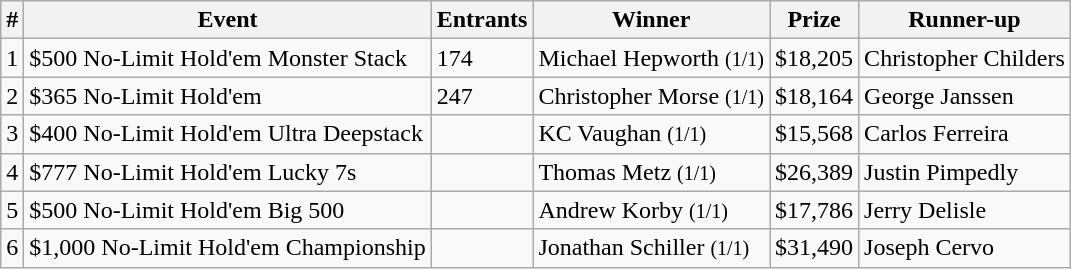<table class="wikitable sortable">
<tr>
<th bgcolor="#FFEBAD">#</th>
<th bgcolor="#FFEBAD">Event</th>
<th bgcolor="#FFEBAD">Entrants</th>
<th bgcolor="#FFEBAD">Winner</th>
<th bgcolor="#FFEBAD">Prize</th>
<th bgcolor="#FFEBAD">Runner-up</th>
</tr>
<tr>
<td>1</td>
<td>$500 No-Limit Hold'em Monster Stack</td>
<td>174</td>
<td> Michael Hepworth <small>(1/1)</small></td>
<td>$18,205</td>
<td> Christopher Childers</td>
</tr>
<tr>
<td>2</td>
<td>$365 No-Limit Hold'em</td>
<td>247</td>
<td> Christopher Morse <small>(1/1)</small></td>
<td>$18,164</td>
<td> George Janssen</td>
</tr>
<tr>
<td>3</td>
<td>$400 No-Limit Hold'em Ultra Deepstack</td>
<td></td>
<td> KC Vaughan <small>(1/1)</small></td>
<td>$15,568</td>
<td> Carlos Ferreira</td>
</tr>
<tr>
<td>4</td>
<td>$777 No-Limit Hold'em Lucky 7s</td>
<td></td>
<td> Thomas Metz <small>(1/1)</small></td>
<td>$26,389</td>
<td> Justin Pimpedly</td>
</tr>
<tr>
<td>5</td>
<td>$500 No-Limit Hold'em Big 500</td>
<td></td>
<td> Andrew Korby <small>(1/1)</small></td>
<td>$17,786</td>
<td> Jerry Delisle</td>
</tr>
<tr>
<td>6</td>
<td>$1,000 No-Limit Hold'em Championship</td>
<td></td>
<td> Jonathan Schiller <small>(1/1)</small></td>
<td>$31,490</td>
<td> Joseph Cervo</td>
</tr>
</table>
